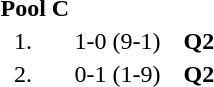<table style="text-align:center">
<tr>
<td colspan=4 align=left><strong>Pool C</strong></td>
</tr>
<tr>
<td width=30>1.</td>
<td align=left></td>
<td width=80>1-0 (9-1)</td>
<td><strong>Q2</strong></td>
</tr>
<tr>
<td>2.</td>
<td align=left></td>
<td>0-1 (1-9)</td>
<td><strong>Q2</strong></td>
</tr>
</table>
